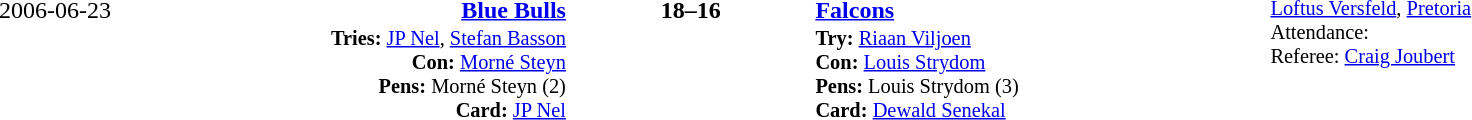<table style="width: 100%; background: ;" cellspacing="0">
<tr>
<td align=right valign=top rowspan=3 width=15%>2006-06-23</td>
</tr>
<tr>
<td width=24% align=right><strong><a href='#'>Blue Bulls</a></strong></td>
<td align=center width=13%><strong>18–16</strong></td>
<td width=24%><strong><a href='#'>Falcons</a></strong></td>
<td style=font-size:85% rowspan=3 valign=top><a href='#'>Loftus Versfeld</a>, <a href='#'>Pretoria</a><br>Attendance: <br>Referee: <a href='#'>Craig Joubert</a></td>
</tr>
<tr style=font-size:85%>
<td align=right valign=top><strong>Tries:</strong> <a href='#'>JP Nel</a>, <a href='#'>Stefan Basson</a><br><strong>Con:</strong> <a href='#'>Morné Steyn</a><br><strong>Pens:</strong> Morné Steyn (2)<br><strong>Card:</strong> <a href='#'>JP Nel</a> </td>
<td></td>
<td valign=top><strong>Try:</strong> <a href='#'>Riaan Viljoen</a> <br><strong>Con:</strong> <a href='#'>Louis Strydom</a><br><strong>Pens:</strong> Louis Strydom (3)<br><strong>Card:</strong> <a href='#'>Dewald Senekal</a> </td>
</tr>
</table>
